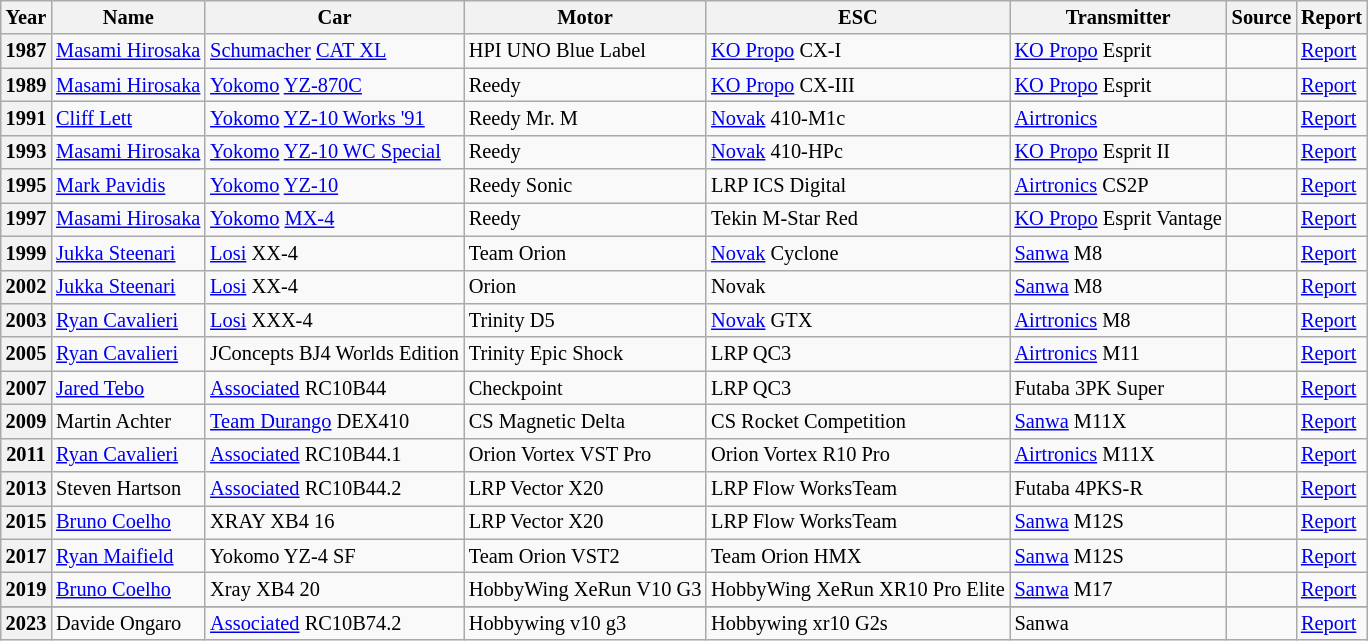<table class="wikitable" style="font-size: 85%;">
<tr>
<th>Year</th>
<th>Name</th>
<th>Car</th>
<th>Motor</th>
<th>ESC</th>
<th>Transmitter</th>
<th>Source</th>
<th>Report</th>
</tr>
<tr>
<th>1987</th>
<td> <a href='#'>Masami Hirosaka</a></td>
<td><a href='#'>Schumacher</a> <a href='#'>CAT XL</a></td>
<td>HPI UNO Blue Label</td>
<td><a href='#'>KO Propo</a> CX-I</td>
<td><a href='#'>KO Propo</a> Esprit</td>
<td></td>
<td><a href='#'>Report</a></td>
</tr>
<tr>
<th>1989</th>
<td> <a href='#'>Masami Hirosaka</a></td>
<td><a href='#'>Yokomo</a> <a href='#'>YZ-870C</a></td>
<td>Reedy</td>
<td><a href='#'>KO Propo</a> CX-III</td>
<td><a href='#'>KO Propo</a> Esprit</td>
<td></td>
<td><a href='#'>Report</a></td>
</tr>
<tr>
<th>1991</th>
<td> <a href='#'>Cliff Lett</a></td>
<td><a href='#'>Yokomo</a> <a href='#'>YZ-10 Works '91</a></td>
<td>Reedy Mr. M</td>
<td><a href='#'>Novak</a> 410-M1c</td>
<td><a href='#'>Airtronics</a></td>
<td></td>
<td><a href='#'>Report</a></td>
</tr>
<tr>
<th>1993</th>
<td> <a href='#'>Masami Hirosaka</a></td>
<td><a href='#'>Yokomo</a> <a href='#'>YZ-10 WC Special</a></td>
<td>Reedy</td>
<td><a href='#'>Novak</a> 410-HPc</td>
<td><a href='#'>KO Propo</a> Esprit II</td>
<td></td>
<td><a href='#'>Report</a></td>
</tr>
<tr>
<th>1995</th>
<td> <a href='#'>Mark Pavidis</a></td>
<td><a href='#'>Yokomo</a> <a href='#'>YZ-10</a></td>
<td>Reedy Sonic</td>
<td>LRP ICS Digital</td>
<td><a href='#'>Airtronics</a> CS2P</td>
<td></td>
<td><a href='#'>Report</a></td>
</tr>
<tr>
<th>1997</th>
<td> <a href='#'>Masami Hirosaka</a></td>
<td><a href='#'>Yokomo</a> <a href='#'>MX-4</a></td>
<td>Reedy</td>
<td>Tekin M-Star Red</td>
<td><a href='#'>KO Propo</a> Esprit Vantage</td>
<td></td>
<td><a href='#'>Report</a></td>
</tr>
<tr>
<th>1999</th>
<td> <a href='#'>Jukka Steenari</a></td>
<td><a href='#'>Losi</a> XX-4</td>
<td>Team Orion</td>
<td><a href='#'>Novak</a> Cyclone</td>
<td><a href='#'>Sanwa</a> M8</td>
<td></td>
<td><a href='#'>Report</a></td>
</tr>
<tr>
<th>2002</th>
<td> <a href='#'>Jukka Steenari</a></td>
<td><a href='#'>Losi</a> XX-4</td>
<td>Orion</td>
<td>Novak</td>
<td><a href='#'>Sanwa</a> M8</td>
<td></td>
<td><a href='#'>Report</a></td>
</tr>
<tr>
<th>2003</th>
<td> <a href='#'>Ryan Cavalieri</a></td>
<td><a href='#'>Losi</a> XXX-4</td>
<td>Trinity D5</td>
<td><a href='#'>Novak</a> GTX</td>
<td><a href='#'>Airtronics</a> M8</td>
<td></td>
<td><a href='#'>Report</a></td>
</tr>
<tr>
<th>2005</th>
<td> <a href='#'>Ryan Cavalieri</a></td>
<td>JConcepts BJ4 Worlds Edition</td>
<td>Trinity Epic Shock</td>
<td>LRP QC3</td>
<td><a href='#'>Airtronics</a> M11</td>
<td></td>
<td><a href='#'>Report</a></td>
</tr>
<tr>
<th>2007</th>
<td> <a href='#'>Jared Tebo</a></td>
<td><a href='#'>Associated</a> RC10B44</td>
<td>Checkpoint</td>
<td>LRP QC3</td>
<td>Futaba 3PK Super</td>
<td></td>
<td><a href='#'>Report</a></td>
</tr>
<tr>
<th>2009</th>
<td> Martin Achter</td>
<td><a href='#'>Team Durango</a> DEX410</td>
<td>CS Magnetic Delta</td>
<td>CS Rocket Competition</td>
<td><a href='#'>Sanwa</a> M11X</td>
<td></td>
<td><a href='#'>Report</a></td>
</tr>
<tr>
<th>2011</th>
<td> <a href='#'>Ryan Cavalieri</a></td>
<td><a href='#'>Associated</a> RC10B44.1</td>
<td>Orion Vortex VST Pro</td>
<td>Orion Vortex R10 Pro</td>
<td><a href='#'>Airtronics</a> M11X</td>
<td></td>
<td><a href='#'>Report</a></td>
</tr>
<tr>
<th>2013</th>
<td> Steven Hartson</td>
<td><a href='#'>Associated</a> RC10B44.2</td>
<td>LRP Vector X20</td>
<td>LRP Flow WorksTeam</td>
<td>Futaba 4PKS-R</td>
<td></td>
<td><a href='#'>Report</a></td>
</tr>
<tr>
<th>2015</th>
<td> <a href='#'>Bruno Coelho</a></td>
<td>XRAY XB4 16</td>
<td>LRP Vector X20</td>
<td>LRP Flow WorksTeam</td>
<td><a href='#'>Sanwa</a> M12S</td>
<td></td>
<td><a href='#'>Report</a></td>
</tr>
<tr>
<th>2017</th>
<td> <a href='#'>Ryan Maifield</a></td>
<td>Yokomo YZ-4 SF</td>
<td>Team Orion VST2</td>
<td>Team Orion HMX</td>
<td><a href='#'>Sanwa</a> M12S</td>
<td></td>
<td><a href='#'>Report</a></td>
</tr>
<tr>
<th>2019</th>
<td> <a href='#'>Bruno Coelho</a></td>
<td>Xray XB4 20</td>
<td>HobbyWing XeRun V10 G3</td>
<td>HobbyWing XeRun XR10 Pro Elite</td>
<td><a href='#'>Sanwa</a> M17</td>
<td></td>
<td><a href='#'>Report</a></td>
</tr>
<tr>
</tr>
<tr>
<th>2023</th>
<td> Davide Ongaro</td>
<td><a href='#'>Associated</a> RC10B74.2</td>
<td>Hobbywing v10 g3</td>
<td>Hobbywing xr10 G2s</td>
<td>Sanwa</td>
<td></td>
<td><a href='#'>Report</a></td>
</tr>
</table>
